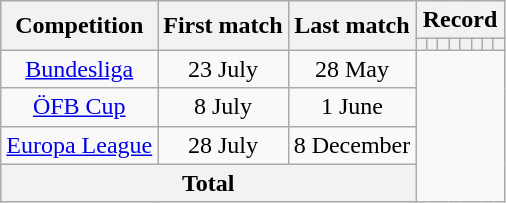<table class="wikitable" style="text-align: center">
<tr>
<th rowspan="2">Competition</th>
<th rowspan="2">First match</th>
<th rowspan="2">Last match</th>
<th colspan="8">Record</th>
</tr>
<tr>
<th></th>
<th></th>
<th></th>
<th></th>
<th></th>
<th></th>
<th></th>
<th></th>
</tr>
<tr>
<td><a href='#'>Bundesliga</a></td>
<td>23 July</td>
<td>28 May<br></td>
</tr>
<tr>
<td><a href='#'>ÖFB Cup</a></td>
<td>8 July</td>
<td>1 June<br></td>
</tr>
<tr>
<td><a href='#'>Europa League</a></td>
<td>28 July</td>
<td>8 December<br></td>
</tr>
<tr>
<th colspan="3">Total<br></th>
</tr>
</table>
